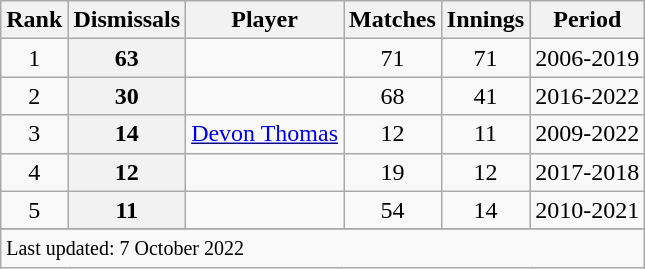<table class="wikitable plainrowheaders sortable">
<tr>
<th scope=col>Rank</th>
<th scope=col>Dismissals</th>
<th scope=col>Player</th>
<th scope=col>Matches</th>
<th scope=col>Innings</th>
<th scope=col>Period</th>
</tr>
<tr>
<td align=center>1</td>
<th scope=row style=text-align:center;>63</th>
<td></td>
<td align=center>71</td>
<td align=center>71</td>
<td>2006-2019</td>
</tr>
<tr>
<td align=center>2</td>
<th scope=row style=text-align:center;>30</th>
<td> </td>
<td align=center>68</td>
<td align=center>41</td>
<td>2016-2022</td>
</tr>
<tr>
<td align=center>3</td>
<th scope=row style=text-align:center;>14</th>
<td><a href='#'>Devon Thomas</a></td>
<td align=center>12</td>
<td align=center>11</td>
<td>2009-2022</td>
</tr>
<tr>
<td align=center>4</td>
<th scope=row style=text-align:center;>12</th>
<td></td>
<td align=center>19</td>
<td align=center>12</td>
<td>2017-2018</td>
</tr>
<tr>
<td align=center>5</td>
<th scope=row style=text-align:center;>11</th>
<td> </td>
<td align=center>54</td>
<td align=center>14</td>
<td>2010-2021</td>
</tr>
<tr>
</tr>
<tr class=sortbottom>
<td colspan=6><small>Last updated: 7 October 2022</small></td>
</tr>
</table>
